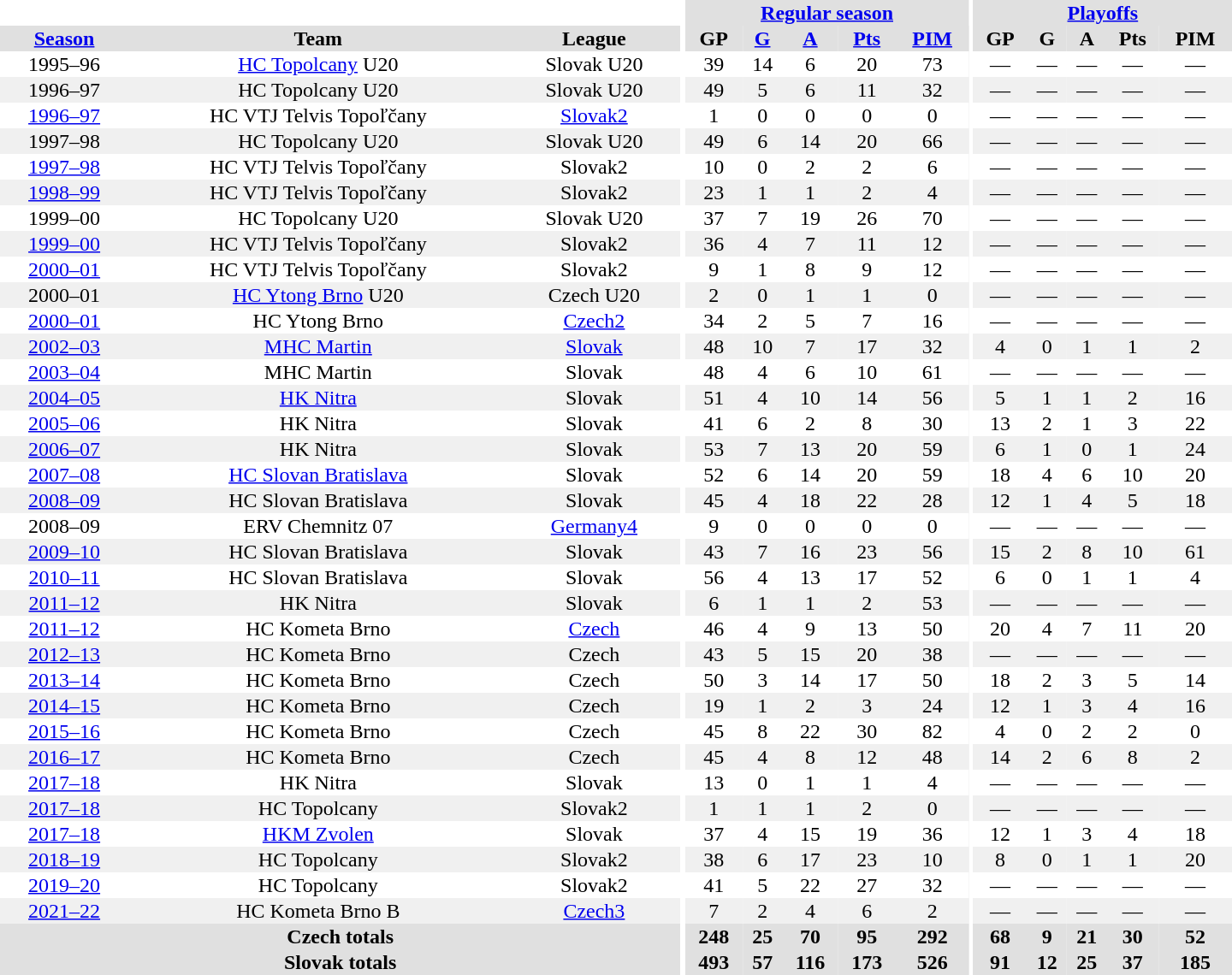<table border="0" cellpadding="1" cellspacing="0" style="text-align:center; width:60em">
<tr bgcolor="#e0e0e0">
<th colspan="3" bgcolor="#ffffff"></th>
<th rowspan="99" bgcolor="#ffffff"></th>
<th colspan="5"><a href='#'>Regular season</a></th>
<th rowspan="99" bgcolor="#ffffff"></th>
<th colspan="5"><a href='#'>Playoffs</a></th>
</tr>
<tr bgcolor="#e0e0e0">
<th><a href='#'>Season</a></th>
<th>Team</th>
<th>League</th>
<th>GP</th>
<th><a href='#'>G</a></th>
<th><a href='#'>A</a></th>
<th><a href='#'>Pts</a></th>
<th><a href='#'>PIM</a></th>
<th>GP</th>
<th>G</th>
<th>A</th>
<th>Pts</th>
<th>PIM</th>
</tr>
<tr>
<td>1995–96</td>
<td><a href='#'>HC Topolcany</a> U20</td>
<td>Slovak U20</td>
<td>39</td>
<td>14</td>
<td>6</td>
<td>20</td>
<td>73</td>
<td>—</td>
<td>—</td>
<td>—</td>
<td>—</td>
<td>—</td>
</tr>
<tr bgcolor="#f0f0f0">
<td>1996–97</td>
<td>HC Topolcany U20</td>
<td>Slovak U20</td>
<td>49</td>
<td>5</td>
<td>6</td>
<td>11</td>
<td>32</td>
<td>—</td>
<td>—</td>
<td>—</td>
<td>—</td>
<td>—</td>
</tr>
<tr>
<td><a href='#'>1996–97</a></td>
<td>HC VTJ Telvis Topoľčany</td>
<td><a href='#'>Slovak2</a></td>
<td>1</td>
<td>0</td>
<td>0</td>
<td>0</td>
<td>0</td>
<td>—</td>
<td>—</td>
<td>—</td>
<td>—</td>
<td>—</td>
</tr>
<tr bgcolor="#f0f0f0">
<td>1997–98</td>
<td>HC Topolcany U20</td>
<td>Slovak U20</td>
<td>49</td>
<td>6</td>
<td>14</td>
<td>20</td>
<td>66</td>
<td>—</td>
<td>—</td>
<td>—</td>
<td>—</td>
<td>—</td>
</tr>
<tr>
<td><a href='#'>1997–98</a></td>
<td>HC VTJ Telvis Topoľčany</td>
<td>Slovak2</td>
<td>10</td>
<td>0</td>
<td>2</td>
<td>2</td>
<td>6</td>
<td>—</td>
<td>—</td>
<td>—</td>
<td>—</td>
<td>—</td>
</tr>
<tr bgcolor="#f0f0f0">
<td><a href='#'>1998–99</a></td>
<td>HC VTJ Telvis Topoľčany</td>
<td>Slovak2</td>
<td>23</td>
<td>1</td>
<td>1</td>
<td>2</td>
<td>4</td>
<td>—</td>
<td>—</td>
<td>—</td>
<td>—</td>
<td>—</td>
</tr>
<tr>
<td>1999–00</td>
<td>HC Topolcany U20</td>
<td>Slovak U20</td>
<td>37</td>
<td>7</td>
<td>19</td>
<td>26</td>
<td>70</td>
<td>—</td>
<td>—</td>
<td>—</td>
<td>—</td>
<td>—</td>
</tr>
<tr bgcolor="#f0f0f0">
<td><a href='#'>1999–00</a></td>
<td>HC VTJ Telvis Topoľčany</td>
<td>Slovak2</td>
<td>36</td>
<td>4</td>
<td>7</td>
<td>11</td>
<td>12</td>
<td>—</td>
<td>—</td>
<td>—</td>
<td>—</td>
<td>—</td>
</tr>
<tr>
<td><a href='#'>2000–01</a></td>
<td>HC VTJ Telvis Topoľčany</td>
<td>Slovak2</td>
<td>9</td>
<td>1</td>
<td>8</td>
<td>9</td>
<td>12</td>
<td>—</td>
<td>—</td>
<td>—</td>
<td>—</td>
<td>—</td>
</tr>
<tr bgcolor="#f0f0f0">
<td>2000–01</td>
<td><a href='#'>HC Ytong Brno</a> U20</td>
<td>Czech U20</td>
<td>2</td>
<td>0</td>
<td>1</td>
<td>1</td>
<td>0</td>
<td>—</td>
<td>—</td>
<td>—</td>
<td>—</td>
<td>—</td>
</tr>
<tr>
<td><a href='#'>2000–01</a></td>
<td>HC Ytong Brno</td>
<td><a href='#'>Czech2</a></td>
<td>34</td>
<td>2</td>
<td>5</td>
<td>7</td>
<td>16</td>
<td>—</td>
<td>—</td>
<td>—</td>
<td>—</td>
<td>—</td>
</tr>
<tr bgcolor="#f0f0f0">
<td><a href='#'>2002–03</a></td>
<td><a href='#'>MHC Martin</a></td>
<td><a href='#'>Slovak</a></td>
<td>48</td>
<td>10</td>
<td>7</td>
<td>17</td>
<td>32</td>
<td>4</td>
<td>0</td>
<td>1</td>
<td>1</td>
<td>2</td>
</tr>
<tr>
<td><a href='#'>2003–04</a></td>
<td>MHC Martin</td>
<td>Slovak</td>
<td>48</td>
<td>4</td>
<td>6</td>
<td>10</td>
<td>61</td>
<td>—</td>
<td>—</td>
<td>—</td>
<td>—</td>
<td>—</td>
</tr>
<tr bgcolor="#f0f0f0">
<td><a href='#'>2004–05</a></td>
<td><a href='#'>HK Nitra</a></td>
<td>Slovak</td>
<td>51</td>
<td>4</td>
<td>10</td>
<td>14</td>
<td>56</td>
<td>5</td>
<td>1</td>
<td>1</td>
<td>2</td>
<td>16</td>
</tr>
<tr>
<td><a href='#'>2005–06</a></td>
<td>HK Nitra</td>
<td>Slovak</td>
<td>41</td>
<td>6</td>
<td>2</td>
<td>8</td>
<td>30</td>
<td>13</td>
<td>2</td>
<td>1</td>
<td>3</td>
<td>22</td>
</tr>
<tr bgcolor="#f0f0f0">
<td><a href='#'>2006–07</a></td>
<td>HK Nitra</td>
<td>Slovak</td>
<td>53</td>
<td>7</td>
<td>13</td>
<td>20</td>
<td>59</td>
<td>6</td>
<td>1</td>
<td>0</td>
<td>1</td>
<td>24</td>
</tr>
<tr>
<td><a href='#'>2007–08</a></td>
<td><a href='#'>HC Slovan Bratislava</a></td>
<td>Slovak</td>
<td>52</td>
<td>6</td>
<td>14</td>
<td>20</td>
<td>59</td>
<td>18</td>
<td>4</td>
<td>6</td>
<td>10</td>
<td>20</td>
</tr>
<tr bgcolor="#f0f0f0">
<td><a href='#'>2008–09</a></td>
<td>HC Slovan Bratislava</td>
<td>Slovak</td>
<td>45</td>
<td>4</td>
<td>18</td>
<td>22</td>
<td>28</td>
<td>12</td>
<td>1</td>
<td>4</td>
<td>5</td>
<td>18</td>
</tr>
<tr>
<td>2008–09</td>
<td>ERV Chemnitz 07</td>
<td><a href='#'>Germany4</a></td>
<td>9</td>
<td>0</td>
<td>0</td>
<td>0</td>
<td>0</td>
<td>—</td>
<td>—</td>
<td>—</td>
<td>—</td>
<td>—</td>
</tr>
<tr bgcolor="#f0f0f0">
<td><a href='#'>2009–10</a></td>
<td>HC Slovan Bratislava</td>
<td>Slovak</td>
<td>43</td>
<td>7</td>
<td>16</td>
<td>23</td>
<td>56</td>
<td>15</td>
<td>2</td>
<td>8</td>
<td>10</td>
<td>61</td>
</tr>
<tr>
<td><a href='#'>2010–11</a></td>
<td>HC Slovan Bratislava</td>
<td>Slovak</td>
<td>56</td>
<td>4</td>
<td>13</td>
<td>17</td>
<td>52</td>
<td>6</td>
<td>0</td>
<td>1</td>
<td>1</td>
<td>4</td>
</tr>
<tr bgcolor="#f0f0f0">
<td><a href='#'>2011–12</a></td>
<td>HK Nitra</td>
<td>Slovak</td>
<td>6</td>
<td>1</td>
<td>1</td>
<td>2</td>
<td>53</td>
<td>—</td>
<td>—</td>
<td>—</td>
<td>—</td>
<td>—</td>
</tr>
<tr>
<td><a href='#'>2011–12</a></td>
<td>HC Kometa Brno</td>
<td><a href='#'>Czech</a></td>
<td>46</td>
<td>4</td>
<td>9</td>
<td>13</td>
<td>50</td>
<td>20</td>
<td>4</td>
<td>7</td>
<td>11</td>
<td>20</td>
</tr>
<tr bgcolor="#f0f0f0">
<td><a href='#'>2012–13</a></td>
<td>HC Kometa Brno</td>
<td>Czech</td>
<td>43</td>
<td>5</td>
<td>15</td>
<td>20</td>
<td>38</td>
<td>—</td>
<td>—</td>
<td>—</td>
<td>—</td>
<td>—</td>
</tr>
<tr>
<td><a href='#'>2013–14</a></td>
<td>HC Kometa Brno</td>
<td>Czech</td>
<td>50</td>
<td>3</td>
<td>14</td>
<td>17</td>
<td>50</td>
<td>18</td>
<td>2</td>
<td>3</td>
<td>5</td>
<td>14</td>
</tr>
<tr bgcolor="#f0f0f0">
<td><a href='#'>2014–15</a></td>
<td>HC Kometa Brno</td>
<td>Czech</td>
<td>19</td>
<td>1</td>
<td>2</td>
<td>3</td>
<td>24</td>
<td>12</td>
<td>1</td>
<td>3</td>
<td>4</td>
<td>16</td>
</tr>
<tr>
<td><a href='#'>2015–16</a></td>
<td>HC Kometa Brno</td>
<td>Czech</td>
<td>45</td>
<td>8</td>
<td>22</td>
<td>30</td>
<td>82</td>
<td>4</td>
<td>0</td>
<td>2</td>
<td>2</td>
<td>0</td>
</tr>
<tr bgcolor="#f0f0f0">
<td><a href='#'>2016–17</a></td>
<td>HC Kometa Brno</td>
<td>Czech</td>
<td>45</td>
<td>4</td>
<td>8</td>
<td>12</td>
<td>48</td>
<td>14</td>
<td>2</td>
<td>6</td>
<td>8</td>
<td>2</td>
</tr>
<tr>
<td><a href='#'>2017–18</a></td>
<td>HK Nitra</td>
<td>Slovak</td>
<td>13</td>
<td>0</td>
<td>1</td>
<td>1</td>
<td>4</td>
<td>—</td>
<td>—</td>
<td>—</td>
<td>—</td>
<td>—</td>
</tr>
<tr bgcolor="#f0f0f0">
<td><a href='#'>2017–18</a></td>
<td>HC Topolcany</td>
<td>Slovak2</td>
<td>1</td>
<td>1</td>
<td>1</td>
<td>2</td>
<td>0</td>
<td>—</td>
<td>—</td>
<td>—</td>
<td>—</td>
<td>—</td>
</tr>
<tr>
<td><a href='#'>2017–18</a></td>
<td><a href='#'>HKM Zvolen</a></td>
<td>Slovak</td>
<td>37</td>
<td>4</td>
<td>15</td>
<td>19</td>
<td>36</td>
<td>12</td>
<td>1</td>
<td>3</td>
<td>4</td>
<td>18</td>
</tr>
<tr bgcolor="#f0f0f0">
<td><a href='#'>2018–19</a></td>
<td>HC Topolcany</td>
<td>Slovak2</td>
<td>38</td>
<td>6</td>
<td>17</td>
<td>23</td>
<td>10</td>
<td>8</td>
<td>0</td>
<td>1</td>
<td>1</td>
<td>20</td>
</tr>
<tr>
<td><a href='#'>2019–20</a></td>
<td>HC Topolcany</td>
<td>Slovak2</td>
<td>41</td>
<td>5</td>
<td>22</td>
<td>27</td>
<td>32</td>
<td>—</td>
<td>—</td>
<td>—</td>
<td>—</td>
<td>—</td>
</tr>
<tr bgcolor="#f0f0f0">
<td><a href='#'>2021–22</a></td>
<td>HC Kometa Brno B</td>
<td><a href='#'>Czech3</a></td>
<td>7</td>
<td>2</td>
<td>4</td>
<td>6</td>
<td>2</td>
<td>—</td>
<td>—</td>
<td>—</td>
<td>—</td>
<td>—</td>
</tr>
<tr>
</tr>
<tr ALIGN="center" bgcolor="#e0e0e0">
<th colspan="3">Czech totals</th>
<th ALIGN="center">248</th>
<th ALIGN="center">25</th>
<th ALIGN="center">70</th>
<th ALIGN="center">95</th>
<th ALIGN="center">292</th>
<th ALIGN="center">68</th>
<th ALIGN="center">9</th>
<th ALIGN="center">21</th>
<th ALIGN="center">30</th>
<th ALIGN="center">52</th>
</tr>
<tr>
</tr>
<tr ALIGN="center" bgcolor="#e0e0e0">
<th colspan="3">Slovak totals</th>
<th ALIGN="center">493</th>
<th ALIGN="center">57</th>
<th ALIGN="center">116</th>
<th ALIGN="center">173</th>
<th ALIGN="center">526</th>
<th ALIGN="center">91</th>
<th ALIGN="center">12</th>
<th ALIGN="center">25</th>
<th ALIGN="center">37</th>
<th ALIGN="center">185</th>
</tr>
</table>
